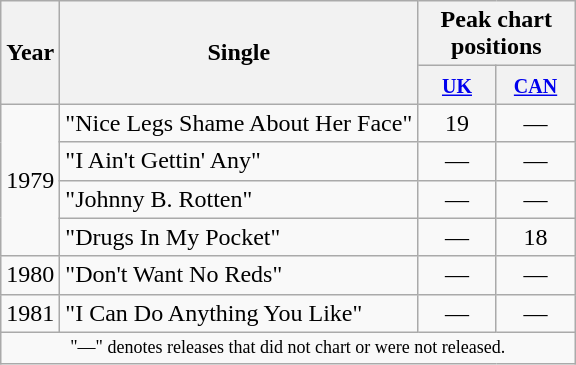<table class="wikitable">
<tr>
<th scope="col" rowspan="2">Year</th>
<th scope="col" rowspan="2">Single</th>
<th scope="col" colspan="4">Peak chart positions</th>
</tr>
<tr>
<th style="width:45px;"><small><a href='#'>UK</a></small><br></th>
<th style="width:45px;"><small><a href='#'>CAN</a></small><br></th>
</tr>
<tr>
<td rowspan="4">1979</td>
<td>"Nice Legs Shame About Her Face"</td>
<td align=center>19</td>
<td align=center>―</td>
</tr>
<tr>
<td>"I Ain't Gettin' Any"</td>
<td align=center>―</td>
<td align=center>―</td>
</tr>
<tr>
<td>"Johnny B. Rotten"</td>
<td align=center>―</td>
<td align=center>―</td>
</tr>
<tr>
<td>"Drugs In My Pocket"</td>
<td align=center>―</td>
<td align=center>18</td>
</tr>
<tr>
<td rowspan="1">1980</td>
<td>"Don't Want No Reds"</td>
<td align=center>―</td>
<td align=center>―</td>
</tr>
<tr>
<td rowspan="1">1981</td>
<td>"I Can Do Anything You Like"</td>
<td align=center>―</td>
<td align=center>―</td>
</tr>
<tr>
<td colspan="6" style="text-align:center; font-size:9pt;">"—" denotes releases that did not chart or were not released.</td>
</tr>
</table>
